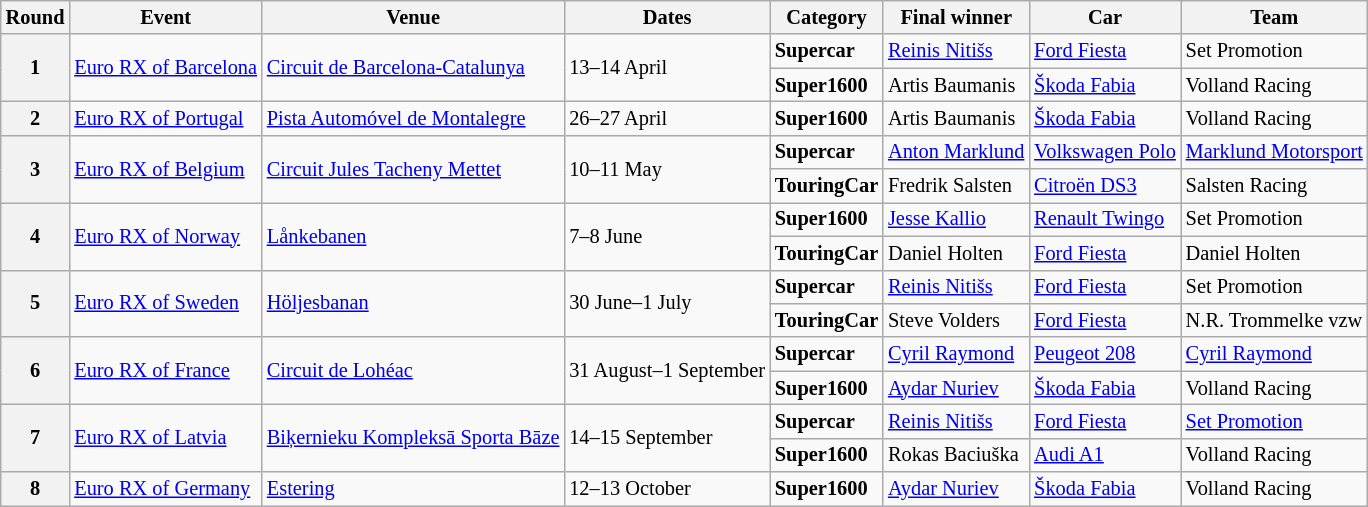<table class="wikitable" style="font-size: 85%;">
<tr>
<th>Round</th>
<th>Event</th>
<th>Venue</th>
<th>Dates</th>
<th>Category</th>
<th>Final winner</th>
<th>Car</th>
<th>Team</th>
</tr>
<tr>
<th rowspan=2>1</th>
<td rowspan=2> <a href='#'>Euro RX of Barcelona</a></td>
<td rowspan=2><a href='#'>Circuit de Barcelona-Catalunya</a></td>
<td rowspan=2>13–14 April</td>
<td><strong><span>Supercar</span></strong></td>
<td> <a href='#'>Reinis Nitišs</a></td>
<td><a href='#'>Ford Fiesta</a></td>
<td> Set Promotion</td>
</tr>
<tr>
<td><strong><span>Super1600</span></strong></td>
<td> Artis Baumanis</td>
<td><a href='#'>Škoda Fabia</a></td>
<td> Volland Racing</td>
</tr>
<tr>
<th>2</th>
<td> <a href='#'>Euro RX of Portugal</a></td>
<td><a href='#'>Pista Automóvel de Montalegre</a></td>
<td>26–27 April</td>
<td><strong><span>Super1600</span></strong></td>
<td> Artis Baumanis</td>
<td><a href='#'>Škoda Fabia</a></td>
<td> Volland Racing</td>
</tr>
<tr>
<th rowspan=2>3</th>
<td rowspan=2> <a href='#'>Euro RX of Belgium</a></td>
<td rowspan=2><a href='#'>Circuit Jules Tacheny Mettet</a></td>
<td rowspan=2>10–11 May</td>
<td><strong><span>Supercar</span></strong></td>
<td> <a href='#'>Anton Marklund</a></td>
<td><a href='#'>Volkswagen Polo</a></td>
<td> <a href='#'>Marklund Motorsport</a></td>
</tr>
<tr>
<td><strong><span>TouringCar</span></strong></td>
<td> Fredrik Salsten</td>
<td><a href='#'>Citroën DS3</a></td>
<td> Salsten Racing</td>
</tr>
<tr>
<th rowspan=2>4</th>
<td rowspan=2> <a href='#'>Euro RX of Norway</a></td>
<td rowspan=2><a href='#'>Lånkebanen</a></td>
<td rowspan=2>7–8 June</td>
<td><strong><span>Super1600</span></strong></td>
<td> <a href='#'>Jesse Kallio</a></td>
<td><a href='#'>Renault Twingo</a></td>
<td> Set Promotion</td>
</tr>
<tr>
<td><strong><span>TouringCar</span></strong></td>
<td> Daniel Holten</td>
<td><a href='#'>Ford Fiesta</a></td>
<td> Daniel Holten</td>
</tr>
<tr>
<th rowspan=2>5</th>
<td rowspan=2> <a href='#'>Euro RX of Sweden</a></td>
<td rowspan=2><a href='#'>Höljesbanan</a></td>
<td rowspan=2>30 June–1 July</td>
<td><strong><span>Supercar</span></strong></td>
<td> <a href='#'>Reinis Nitišs</a></td>
<td><a href='#'>Ford Fiesta</a></td>
<td> Set Promotion</td>
</tr>
<tr>
<td><strong><span>TouringCar</span></strong></td>
<td> Steve Volders</td>
<td><a href='#'>Ford Fiesta</a></td>
<td> N.R. Trommelke vzw</td>
</tr>
<tr>
<th rowspan=2>6</th>
<td rowspan=2> <a href='#'>Euro RX of France</a></td>
<td rowspan=2><a href='#'>Circuit de Lohéac</a></td>
<td rowspan=2>31 August–1 September</td>
<td><strong><span>Supercar</span></strong></td>
<td> <a href='#'>Cyril Raymond</a></td>
<td><a href='#'>Peugeot 208</a></td>
<td> <a href='#'>Cyril Raymond</a></td>
</tr>
<tr>
<td><strong><span>Super1600</span></strong></td>
<td> <a href='#'>Aydar Nuriev</a></td>
<td><a href='#'>Škoda Fabia</a></td>
<td> Volland Racing</td>
</tr>
<tr>
<th rowspan=2>7</th>
<td rowspan=2> <a href='#'>Euro RX of Latvia</a></td>
<td rowspan=2><a href='#'>Biķernieku Kompleksā Sporta Bāze</a></td>
<td rowspan=2>14–15 September</td>
<td><strong><span>Supercar</span></strong></td>
<td> <a href='#'>Reinis Nitišs</a></td>
<td><a href='#'>Ford Fiesta</a></td>
<td> <a href='#'>Set Promotion</a></td>
</tr>
<tr>
<td><strong><span>Super1600</span></strong></td>
<td> Rokas Baciuška</td>
<td><a href='#'>Audi A1</a></td>
<td> Volland Racing</td>
</tr>
<tr>
<th>8</th>
<td> <a href='#'>Euro RX of Germany</a></td>
<td><a href='#'>Estering</a></td>
<td>12–13 October</td>
<td><strong><span>Super1600</span></strong></td>
<td> <a href='#'>Aydar Nuriev</a></td>
<td><a href='#'>Škoda Fabia</a></td>
<td> Volland Racing</td>
</tr>
</table>
